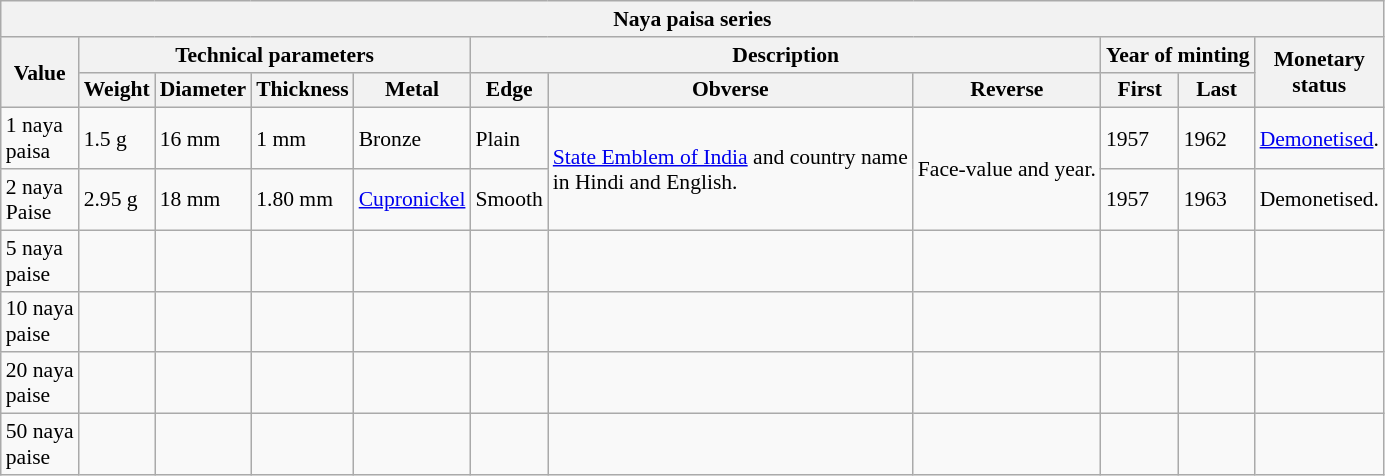<table class="wikitable" style="font-size:90%">
<tr>
<th colspan="11">Naya paisa series</th>
</tr>
<tr>
<th rowspan="2">Value</th>
<th colspan="4">Technical parameters</th>
<th colspan="3">Description</th>
<th colspan="2">Year of minting</th>
<th rowspan="2">Monetary<br>status</th>
</tr>
<tr>
<th>Weight</th>
<th>Diameter</th>
<th>Thickness</th>
<th>Metal</th>
<th>Edge</th>
<th>Obverse</th>
<th>Reverse</th>
<th>First</th>
<th>Last</th>
</tr>
<tr>
<td>1 naya<br>paisa</td>
<td>1.5 g</td>
<td>16 mm</td>
<td>1 mm</td>
<td>Bronze</td>
<td>Plain</td>
<td rowspan="2"><a href='#'>State Emblem of India</a> and country name<br>in Hindi and English.</td>
<td rowspan="2">Face-value and year.</td>
<td>1957</td>
<td>1962</td>
<td><a href='#'>Demonetised</a>.</td>
</tr>
<tr>
<td>2 naya<br>Paise</td>
<td>2.95 g</td>
<td>18 mm</td>
<td>1.80 mm</td>
<td><a href='#'>Cupronickel</a></td>
<td>Smooth</td>
<td>1957</td>
<td>1963</td>
<td>Demonetised.</td>
</tr>
<tr>
<td>5 naya<br>paise</td>
<td></td>
<td></td>
<td></td>
<td></td>
<td></td>
<td></td>
<td></td>
<td></td>
<td></td>
<td></td>
</tr>
<tr>
<td>10 naya<br>paise</td>
<td></td>
<td></td>
<td></td>
<td></td>
<td></td>
<td></td>
<td></td>
<td></td>
<td></td>
<td></td>
</tr>
<tr>
<td>20 naya<br>paise</td>
<td></td>
<td></td>
<td></td>
<td></td>
<td></td>
<td></td>
<td></td>
<td></td>
<td></td>
<td></td>
</tr>
<tr>
<td>50 naya<br>paise</td>
<td></td>
<td></td>
<td></td>
<td></td>
<td></td>
<td></td>
<td></td>
<td></td>
<td></td>
<td></td>
</tr>
</table>
